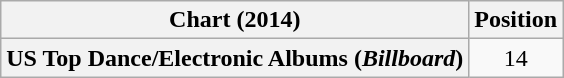<table class="wikitable plainrowheaders" style="text-align:center">
<tr>
<th scope="col">Chart (2014)</th>
<th scope="col">Position</th>
</tr>
<tr>
<th scope="row">US Top Dance/Electronic Albums (<em>Billboard</em>)</th>
<td>14</td>
</tr>
</table>
